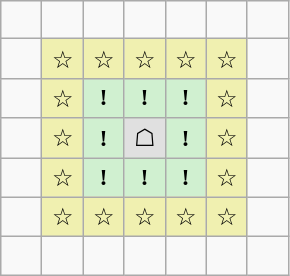<table border="1" class="wikitable">
<tr align=center>
<td width="20"> </td>
<td width="20"> </td>
<td width="20"> </td>
<td width="20"> </td>
<td width="20"> </td>
<td width="20"> </td>
<td width="20"> </td>
</tr>
<tr align=center>
<td> </td>
<td style="background:#f0f0b0;">☆</td>
<td style="background:#f0f0b0;">☆</td>
<td style="background:#f0f0b0;">☆</td>
<td style="background:#f0f0b0;">☆</td>
<td style="background:#f0f0b0;">☆</td>
<td> </td>
</tr>
<tr align=center>
<td> </td>
<td style="background:#f0f0b0;">☆</td>
<td style="background:#d0f0d0;"><strong>!</strong></td>
<td style="background:#d0f0d0;"><strong>!</strong></td>
<td style="background:#d0f0d0;"><strong>!</strong></td>
<td style="background:#f0f0b0;">☆</td>
<td> </td>
</tr>
<tr align=center>
<td> </td>
<td style="background:#f0f0b0;">☆</td>
<td style="background:#d0f0d0;"><strong>!</strong></td>
<td style="background:#e0e0e0;">☖</td>
<td style="background:#d0f0d0;"><strong>!</strong></td>
<td style="background:#f0f0b0;">☆</td>
<td> </td>
</tr>
<tr align=center>
<td> </td>
<td style="background:#f0f0b0;">☆</td>
<td style="background:#d0f0d0;"><strong>!</strong></td>
<td style="background:#d0f0d0;"><strong>!</strong></td>
<td style="background:#d0f0d0;"><strong>!</strong></td>
<td style="background:#f0f0b0;">☆</td>
<td> </td>
</tr>
<tr align=center>
<td> </td>
<td style="background:#f0f0b0;">☆</td>
<td style="background:#f0f0b0;">☆</td>
<td style="background:#f0f0b0;">☆</td>
<td style="background:#f0f0b0;">☆</td>
<td style="background:#f0f0b0;">☆</td>
<td> </td>
</tr>
<tr align=center>
<td> </td>
<td> </td>
<td> </td>
<td> </td>
<td> </td>
<td> </td>
<td> </td>
</tr>
</table>
